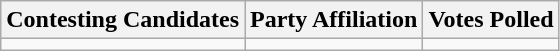<table class="wikitable sortable">
<tr>
<th>Contesting Candidates</th>
<th>Party Affiliation</th>
<th>Votes Polled</th>
</tr>
<tr>
<td></td>
<td></td>
<td></td>
</tr>
</table>
